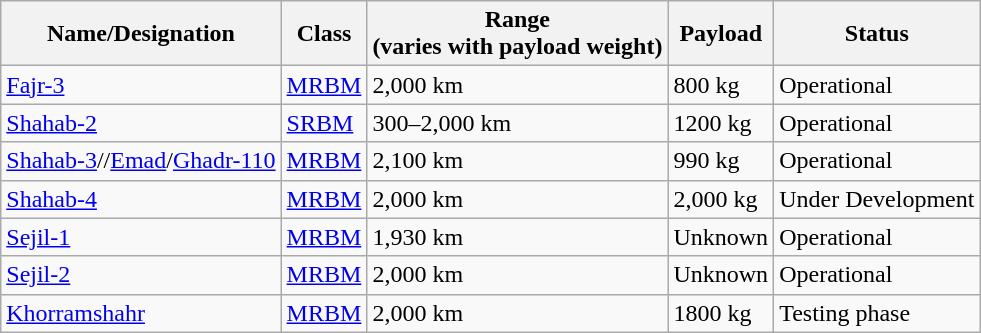<table class="wikitable">
<tr>
<th>Name/Designation</th>
<th>Class</th>
<th>Range<br>(varies with payload weight)</th>
<th>Payload</th>
<th>Status</th>
</tr>
<tr>
<td><a href='#'>Fajr-3</a></td>
<td><a href='#'>MRBM</a></td>
<td>2,000 km</td>
<td>800 kg</td>
<td>Operational</td>
</tr>
<tr>
<td><a href='#'>Shahab-2</a></td>
<td><a href='#'>SRBM</a></td>
<td>300–2,000 km</td>
<td>1200 kg</td>
<td>Operational</td>
</tr>
<tr>
<td><a href='#'>Shahab-3</a>//<a href='#'>Emad</a>/<a href='#'>Ghadr-110</a></td>
<td><a href='#'>MRBM</a></td>
<td>2,100 km</td>
<td>990 kg</td>
<td>Operational</td>
</tr>
<tr>
<td><a href='#'>Shahab-4</a></td>
<td><a href='#'>MRBM</a></td>
<td>2,000 km</td>
<td>2,000 kg</td>
<td>Under Development</td>
</tr>
<tr>
<td><a href='#'>Sejil-1</a></td>
<td><a href='#'>MRBM</a></td>
<td>1,930 km</td>
<td>Unknown</td>
<td>Operational</td>
</tr>
<tr>
<td><a href='#'>Sejil-2</a></td>
<td><a href='#'>MRBM</a></td>
<td>2,000 km</td>
<td>Unknown</td>
<td>Operational</td>
</tr>
<tr>
<td><a href='#'>Khorramshahr</a></td>
<td><a href='#'>MRBM</a></td>
<td>2,000 km</td>
<td>1800 kg</td>
<td>Testing phase</td>
</tr>
</table>
